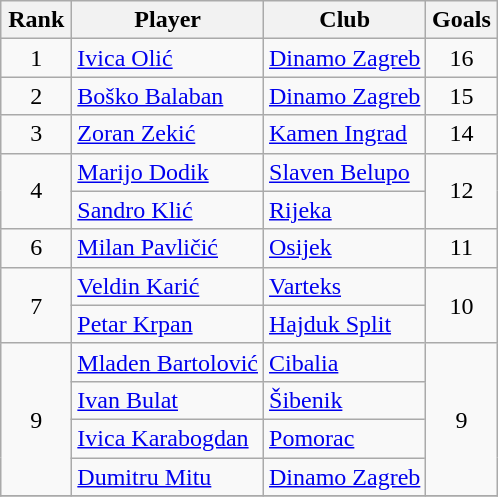<table class="wikitable">
<tr>
<th width="40px">Rank</th>
<th>Player</th>
<th>Club</th>
<th width="40px">Goals</th>
</tr>
<tr>
<td align=center>1</td>
<td> <a href='#'>Ivica Olić</a></td>
<td><a href='#'>Dinamo Zagreb</a></td>
<td align=center>16</td>
</tr>
<tr>
<td align=center>2</td>
<td> <a href='#'>Boško Balaban</a></td>
<td><a href='#'>Dinamo Zagreb</a></td>
<td align=center>15</td>
</tr>
<tr>
<td align=center>3</td>
<td> <a href='#'>Zoran Zekić</a></td>
<td><a href='#'>Kamen Ingrad</a></td>
<td align=center>14</td>
</tr>
<tr>
<td rowspan=2 align=center>4</td>
<td> <a href='#'>Marijo Dodik</a></td>
<td><a href='#'>Slaven Belupo</a></td>
<td rowspan=2 align=center>12</td>
</tr>
<tr>
<td> <a href='#'>Sandro Klić</a></td>
<td><a href='#'>Rijeka</a></td>
</tr>
<tr>
<td align=center>6</td>
<td> <a href='#'>Milan Pavličić</a></td>
<td><a href='#'>Osijek</a></td>
<td align=center>11</td>
</tr>
<tr>
<td rowspan=2 align=center>7</td>
<td> <a href='#'>Veldin Karić</a></td>
<td><a href='#'>Varteks</a></td>
<td rowspan=2 align=center>10</td>
</tr>
<tr>
<td> <a href='#'>Petar Krpan</a></td>
<td><a href='#'>Hajduk Split</a></td>
</tr>
<tr>
<td rowspan=4 align=center>9</td>
<td> <a href='#'>Mladen Bartolović</a></td>
<td><a href='#'>Cibalia</a></td>
<td rowspan=4 align=center>9</td>
</tr>
<tr>
<td> <a href='#'>Ivan Bulat</a></td>
<td><a href='#'>Šibenik</a></td>
</tr>
<tr>
<td> <a href='#'>Ivica Karabogdan</a></td>
<td><a href='#'>Pomorac</a></td>
</tr>
<tr>
<td> <a href='#'>Dumitru Mitu</a></td>
<td><a href='#'>Dinamo Zagreb</a></td>
</tr>
<tr>
</tr>
</table>
